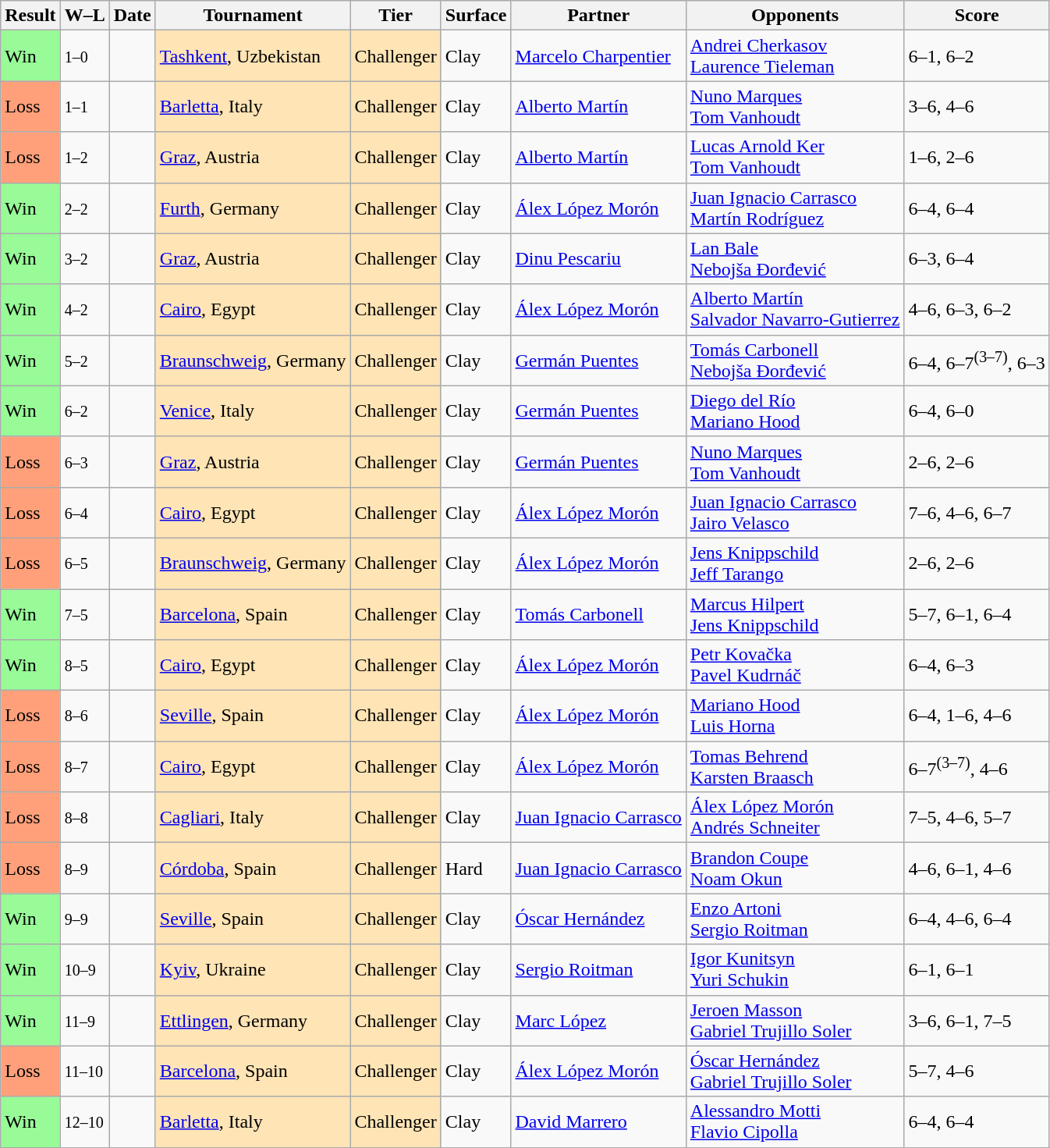<table class="sortable wikitable">
<tr>
<th>Result</th>
<th class="unsortable">W–L</th>
<th>Date</th>
<th>Tournament</th>
<th>Tier</th>
<th>Surface</th>
<th>Partner</th>
<th>Opponents</th>
<th class="unsortable">Score</th>
</tr>
<tr>
<td style="background:#98fb98;">Win</td>
<td><small>1–0</small></td>
<td></td>
<td style="background:moccasin;"><a href='#'>Tashkent</a>, Uzbekistan</td>
<td style="background:moccasin;">Challenger</td>
<td>Clay</td>
<td> <a href='#'>Marcelo Charpentier</a></td>
<td> <a href='#'>Andrei Cherkasov</a> <br>  <a href='#'>Laurence Tieleman</a></td>
<td>6–1, 6–2</td>
</tr>
<tr>
<td style="background:#ffa07a;">Loss</td>
<td><small>1–1</small></td>
<td></td>
<td style="background:moccasin;"><a href='#'>Barletta</a>, Italy</td>
<td style="background:moccasin;">Challenger</td>
<td>Clay</td>
<td> <a href='#'>Alberto Martín</a></td>
<td> <a href='#'>Nuno Marques</a> <br>  <a href='#'>Tom Vanhoudt</a></td>
<td>3–6, 4–6</td>
</tr>
<tr>
<td style="background:#ffa07a;">Loss</td>
<td><small>1–2</small></td>
<td></td>
<td style="background:moccasin;"><a href='#'>Graz</a>, Austria</td>
<td style="background:moccasin;">Challenger</td>
<td>Clay</td>
<td> <a href='#'>Alberto Martín</a></td>
<td> <a href='#'>Lucas Arnold Ker</a> <br>  <a href='#'>Tom Vanhoudt</a></td>
<td>1–6, 2–6</td>
</tr>
<tr>
<td style="background:#98fb98;">Win</td>
<td><small>2–2</small></td>
<td></td>
<td style="background:moccasin;"><a href='#'>Furth</a>, Germany</td>
<td style="background:moccasin;">Challenger</td>
<td>Clay</td>
<td> <a href='#'>Álex López Morón</a></td>
<td> <a href='#'>Juan Ignacio Carrasco</a> <br>  <a href='#'>Martín Rodríguez</a></td>
<td>6–4, 6–4</td>
</tr>
<tr>
<td style="background:#98fb98;">Win</td>
<td><small>3–2</small></td>
<td></td>
<td style="background:moccasin;"><a href='#'>Graz</a>, Austria</td>
<td style="background:moccasin;">Challenger</td>
<td>Clay</td>
<td> <a href='#'>Dinu Pescariu</a></td>
<td> <a href='#'>Lan Bale</a> <br>  <a href='#'>Nebojša Đorđević</a></td>
<td>6–3, 6–4</td>
</tr>
<tr>
<td style="background:#98fb98;">Win</td>
<td><small>4–2</small></td>
<td></td>
<td style="background:moccasin;"><a href='#'>Cairo</a>, Egypt</td>
<td style="background:moccasin;">Challenger</td>
<td>Clay</td>
<td> <a href='#'>Álex López Morón</a></td>
<td> <a href='#'>Alberto Martín</a> <br>  <a href='#'>Salvador Navarro-Gutierrez</a></td>
<td>4–6, 6–3, 6–2</td>
</tr>
<tr>
<td style="background:#98fb98;">Win</td>
<td><small>5–2</small></td>
<td></td>
<td style="background:moccasin;"><a href='#'>Braunschweig</a>, Germany</td>
<td style="background:moccasin;">Challenger</td>
<td>Clay</td>
<td> <a href='#'>Germán Puentes</a></td>
<td> <a href='#'>Tomás Carbonell</a> <br>  <a href='#'>Nebojša Đorđević</a></td>
<td>6–4, 6–7<sup>(3–7)</sup>, 6–3</td>
</tr>
<tr>
<td style="background:#98fb98;">Win</td>
<td><small>6–2</small></td>
<td></td>
<td style="background:moccasin;"><a href='#'>Venice</a>, Italy</td>
<td style="background:moccasin;">Challenger</td>
<td>Clay</td>
<td> <a href='#'>Germán Puentes</a></td>
<td> <a href='#'>Diego del Río</a> <br>  <a href='#'>Mariano Hood</a></td>
<td>6–4, 6–0</td>
</tr>
<tr>
<td style="background:#ffa07a;">Loss</td>
<td><small>6–3</small></td>
<td></td>
<td style="background:moccasin;"><a href='#'>Graz</a>, Austria</td>
<td style="background:moccasin;">Challenger</td>
<td>Clay</td>
<td> <a href='#'>Germán Puentes</a></td>
<td> <a href='#'>Nuno Marques</a> <br>  <a href='#'>Tom Vanhoudt</a></td>
<td>2–6, 2–6</td>
</tr>
<tr>
<td style="background:#ffa07a;">Loss</td>
<td><small>6–4</small></td>
<td></td>
<td style="background:moccasin;"><a href='#'>Cairo</a>, Egypt</td>
<td style="background:moccasin;">Challenger</td>
<td>Clay</td>
<td> <a href='#'>Álex López Morón</a></td>
<td> <a href='#'>Juan Ignacio Carrasco</a> <br>  <a href='#'>Jairo Velasco</a></td>
<td>7–6, 4–6, 6–7</td>
</tr>
<tr>
<td style="background:#ffa07a;">Loss</td>
<td><small>6–5</small></td>
<td></td>
<td style="background:moccasin;"><a href='#'>Braunschweig</a>, Germany</td>
<td style="background:moccasin;">Challenger</td>
<td>Clay</td>
<td> <a href='#'>Álex López Morón</a></td>
<td> <a href='#'>Jens Knippschild</a> <br>  <a href='#'>Jeff Tarango</a></td>
<td>2–6, 2–6</td>
</tr>
<tr>
<td style="background:#98fb98;">Win</td>
<td><small>7–5</small></td>
<td></td>
<td style="background:moccasin;"><a href='#'>Barcelona</a>, Spain</td>
<td style="background:moccasin;">Challenger</td>
<td>Clay</td>
<td> <a href='#'>Tomás Carbonell</a></td>
<td> <a href='#'>Marcus Hilpert</a> <br>  <a href='#'>Jens Knippschild</a></td>
<td>5–7, 6–1, 6–4</td>
</tr>
<tr>
<td style="background:#98fb98;">Win</td>
<td><small>8–5</small></td>
<td></td>
<td style="background:moccasin;"><a href='#'>Cairo</a>, Egypt</td>
<td style="background:moccasin;">Challenger</td>
<td>Clay</td>
<td> <a href='#'>Álex López Morón</a></td>
<td> <a href='#'>Petr Kovačka</a> <br>  <a href='#'>Pavel Kudrnáč</a></td>
<td>6–4, 6–3</td>
</tr>
<tr>
<td style="background:#ffa07a;">Loss</td>
<td><small>8–6</small></td>
<td></td>
<td style="background:moccasin;"><a href='#'>Seville</a>, Spain</td>
<td style="background:moccasin;">Challenger</td>
<td>Clay</td>
<td> <a href='#'>Álex López Morón</a></td>
<td> <a href='#'>Mariano Hood</a> <br>  <a href='#'>Luis Horna</a></td>
<td>6–4, 1–6, 4–6</td>
</tr>
<tr>
<td style="background:#ffa07a;">Loss</td>
<td><small>8–7</small></td>
<td></td>
<td style="background:moccasin;"><a href='#'>Cairo</a>, Egypt</td>
<td style="background:moccasin;">Challenger</td>
<td>Clay</td>
<td> <a href='#'>Álex López Morón</a></td>
<td> <a href='#'>Tomas Behrend</a> <br>  <a href='#'>Karsten Braasch</a></td>
<td>6–7<sup>(3–7)</sup>, 4–6</td>
</tr>
<tr>
<td style="background:#ffa07a;">Loss</td>
<td><small>8–8</small></td>
<td></td>
<td style="background:moccasin;"><a href='#'>Cagliari</a>, Italy</td>
<td style="background:moccasin;">Challenger</td>
<td>Clay</td>
<td> <a href='#'>Juan Ignacio Carrasco</a></td>
<td> <a href='#'>Álex López Morón</a> <br>  <a href='#'>Andrés Schneiter</a></td>
<td>7–5, 4–6, 5–7</td>
</tr>
<tr>
<td style="background:#ffa07a;">Loss</td>
<td><small>8–9</small></td>
<td></td>
<td style="background:moccasin;"><a href='#'>Córdoba</a>, Spain</td>
<td style="background:moccasin;">Challenger</td>
<td>Hard</td>
<td> <a href='#'>Juan Ignacio Carrasco</a></td>
<td> <a href='#'>Brandon Coupe</a> <br>  <a href='#'>Noam Okun</a></td>
<td>4–6, 6–1, 4–6</td>
</tr>
<tr>
<td style="background:#98fb98;">Win</td>
<td><small>9–9</small></td>
<td></td>
<td style="background:moccasin;"><a href='#'>Seville</a>, Spain</td>
<td style="background:moccasin;">Challenger</td>
<td>Clay</td>
<td> <a href='#'>Óscar Hernández</a></td>
<td> <a href='#'>Enzo Artoni</a> <br>  <a href='#'>Sergio Roitman</a></td>
<td>6–4, 4–6, 6–4</td>
</tr>
<tr>
<td style="background:#98fb98;">Win</td>
<td><small>10–9</small></td>
<td></td>
<td style="background:moccasin;"><a href='#'>Kyiv</a>, Ukraine</td>
<td style="background:moccasin;">Challenger</td>
<td>Clay</td>
<td> <a href='#'>Sergio Roitman</a></td>
<td> <a href='#'>Igor Kunitsyn</a> <br>  <a href='#'>Yuri Schukin</a></td>
<td>6–1, 6–1</td>
</tr>
<tr>
<td style="background:#98fb98;">Win</td>
<td><small>11–9</small></td>
<td></td>
<td style="background:moccasin;"><a href='#'>Ettlingen</a>, Germany</td>
<td style="background:moccasin;">Challenger</td>
<td>Clay</td>
<td> <a href='#'>Marc López</a></td>
<td> <a href='#'>Jeroen Masson</a> <br>  <a href='#'>Gabriel Trujillo Soler</a></td>
<td>3–6, 6–1, 7–5</td>
</tr>
<tr>
<td style="background:#ffa07a;">Loss</td>
<td><small>11–10</small></td>
<td></td>
<td style="background:moccasin;"><a href='#'>Barcelona</a>, Spain</td>
<td style="background:moccasin;">Challenger</td>
<td>Clay</td>
<td> <a href='#'>Álex López Morón</a></td>
<td> <a href='#'>Óscar Hernández</a> <br>  <a href='#'>Gabriel Trujillo Soler</a></td>
<td>5–7, 4–6</td>
</tr>
<tr>
<td style="background:#98fb98;">Win</td>
<td><small>12–10</small></td>
<td></td>
<td style="background:moccasin;"><a href='#'>Barletta</a>, Italy</td>
<td style="background:moccasin;">Challenger</td>
<td>Clay</td>
<td> <a href='#'>David Marrero</a></td>
<td> <a href='#'>Alessandro Motti</a> <br>  <a href='#'>Flavio Cipolla</a></td>
<td>6–4, 6–4</td>
</tr>
</table>
